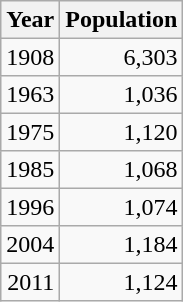<table class="wikitable" style="line-height:1.1em;">
<tr>
<th>Year</th>
<th>Population</th>
</tr>
<tr align="right">
<td>1908</td>
<td>6,303</td>
</tr>
<tr align="right">
<td>1963</td>
<td>1,036</td>
</tr>
<tr align="right">
<td>1975</td>
<td>1,120</td>
</tr>
<tr align="right">
<td>1985</td>
<td>1,068</td>
</tr>
<tr align="right">
<td>1996</td>
<td>1,074</td>
</tr>
<tr align="right">
<td>2004</td>
<td>1,184</td>
</tr>
<tr align="right">
<td>2011</td>
<td>1,124</td>
</tr>
</table>
